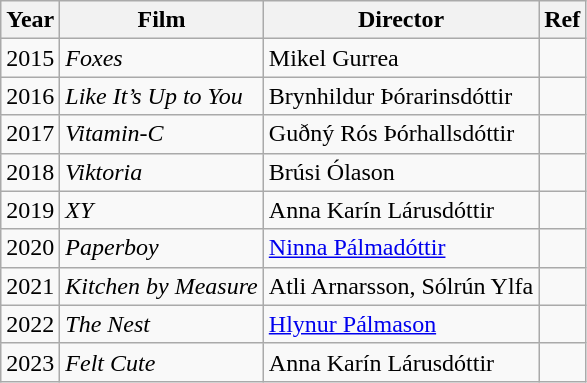<table class="wikitable">
<tr>
<th>Year</th>
<th>Film</th>
<th>Director</th>
<th>Ref</th>
</tr>
<tr>
<td>2015</td>
<td><em>Foxes</em></td>
<td>Mikel Gurrea</td>
<td></td>
</tr>
<tr>
<td>2016</td>
<td><em>Like It’s Up to You</em></td>
<td>Brynhildur Þórarinsdóttir</td>
<td></td>
</tr>
<tr>
<td>2017</td>
<td><em>Vitamin-C</em></td>
<td>Guðný Rós Þórhallsdóttir</td>
<td></td>
</tr>
<tr>
<td>2018</td>
<td><em>Viktoria</em></td>
<td>Brúsi Ólason</td>
<td></td>
</tr>
<tr>
<td>2019</td>
<td><em>XY</em></td>
<td>Anna Karín Lárusdóttir</td>
<td></td>
</tr>
<tr>
<td>2020</td>
<td><em>Paperboy</em></td>
<td><a href='#'>Ninna Pálmadóttir</a></td>
<td></td>
</tr>
<tr>
<td>2021</td>
<td><em>Kitchen by Measure</em></td>
<td>Atli Arnarsson, Sólrún Ylfa</td>
<td></td>
</tr>
<tr>
<td>2022</td>
<td><em>The Nest</em></td>
<td><a href='#'>Hlynur Pálmason</a></td>
<td></td>
</tr>
<tr>
<td>2023</td>
<td><em>Felt Cute</em></td>
<td>Anna Karín Lárusdóttir</td>
<td></td>
</tr>
</table>
